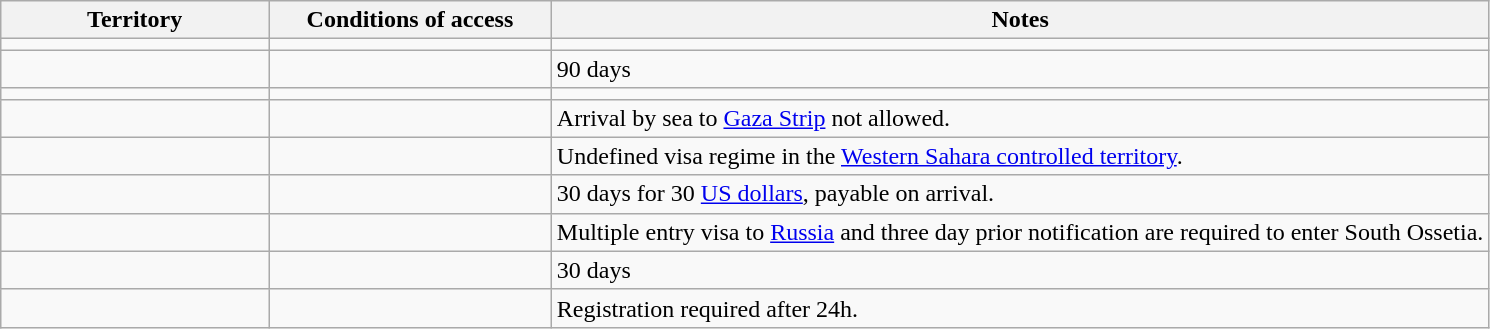<table class="wikitable" style="text-align: left; table-layout: fixed;">
<tr>
<th style="width:18%;">Territory</th>
<th style="width:19%;">Conditions of access</th>
<th>Notes</th>
</tr>
<tr>
<td></td>
<td></td>
<td></td>
</tr>
<tr>
<td></td>
<td></td>
<td>90 days</td>
</tr>
<tr>
<td></td>
<td></td>
<td></td>
</tr>
<tr>
<td></td>
<td></td>
<td>Arrival by sea to <a href='#'>Gaza Strip</a> not allowed.</td>
</tr>
<tr>
<td></td>
<td></td>
<td>Undefined visa regime in the <a href='#'>Western Sahara controlled territory</a>.</td>
</tr>
<tr>
<td></td>
<td></td>
<td>30 days for 30 <a href='#'>US dollars</a>, payable on arrival.</td>
</tr>
<tr>
<td></td>
<td></td>
<td>Multiple entry visa to <a href='#'>Russia</a> and three day prior notification are required to enter South Ossetia.</td>
</tr>
<tr>
<td></td>
<td></td>
<td>30 days</td>
</tr>
<tr>
<td></td>
<td></td>
<td>Registration required after 24h.</td>
</tr>
</table>
